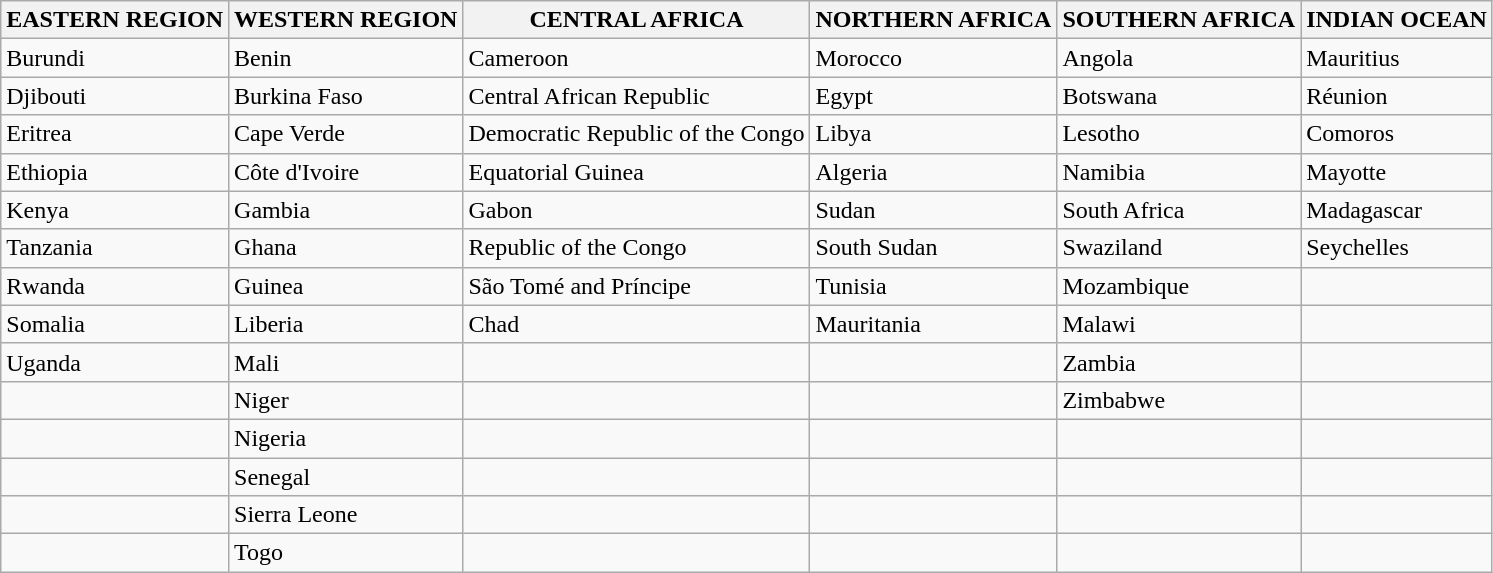<table class="wikitable">
<tr>
<th>EASTERN REGION</th>
<th>WESTERN REGION</th>
<th>CENTRAL AFRICA</th>
<th>NORTHERN AFRICA</th>
<th>SOUTHERN AFRICA</th>
<th>INDIAN OCEAN</th>
</tr>
<tr>
<td>Burundi</td>
<td>Benin</td>
<td>Cameroon</td>
<td>Morocco</td>
<td>Angola</td>
<td>Mauritius</td>
</tr>
<tr>
<td>Djibouti</td>
<td>Burkina Faso</td>
<td>Central African Republic</td>
<td>Egypt</td>
<td>Botswana</td>
<td>Réunion</td>
</tr>
<tr>
<td>Eritrea</td>
<td>Cape Verde</td>
<td>Democratic Republic of the Congo</td>
<td>Libya</td>
<td>Lesotho</td>
<td>Comoros</td>
</tr>
<tr>
<td>Ethiopia</td>
<td>Côte d'Ivoire</td>
<td>Equatorial Guinea</td>
<td>Algeria</td>
<td>Namibia</td>
<td>Mayotte</td>
</tr>
<tr>
<td>Kenya</td>
<td>Gambia</td>
<td>Gabon</td>
<td>Sudan</td>
<td>South Africa</td>
<td>Madagascar</td>
</tr>
<tr>
<td>Tanzania</td>
<td>Ghana</td>
<td>Republic of the Congo</td>
<td>South Sudan</td>
<td>Swaziland</td>
<td>Seychelles</td>
</tr>
<tr>
<td>Rwanda</td>
<td>Guinea</td>
<td>São Tomé and Príncipe</td>
<td>Tunisia</td>
<td>Mozambique</td>
<td></td>
</tr>
<tr>
<td>Somalia</td>
<td>Liberia</td>
<td>Chad</td>
<td>Mauritania</td>
<td>Malawi</td>
<td></td>
</tr>
<tr>
<td>Uganda</td>
<td>Mali</td>
<td></td>
<td></td>
<td>Zambia</td>
<td></td>
</tr>
<tr>
<td></td>
<td>Niger</td>
<td></td>
<td></td>
<td>Zimbabwe</td>
<td></td>
</tr>
<tr>
<td></td>
<td>Nigeria</td>
<td></td>
<td></td>
<td></td>
<td></td>
</tr>
<tr>
<td></td>
<td>Senegal</td>
<td></td>
<td></td>
<td></td>
<td></td>
</tr>
<tr>
<td></td>
<td>Sierra Leone</td>
<td></td>
<td></td>
<td></td>
<td></td>
</tr>
<tr>
<td></td>
<td>Togo</td>
<td></td>
<td></td>
<td></td>
<td></td>
</tr>
</table>
